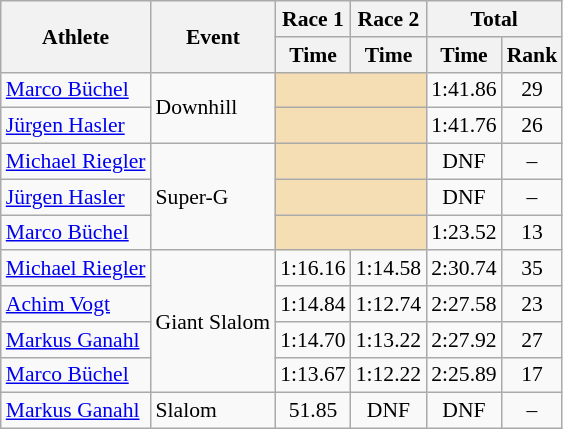<table class="wikitable" style="font-size:90%">
<tr>
<th rowspan="2">Athlete</th>
<th rowspan="2">Event</th>
<th>Race 1</th>
<th>Race 2</th>
<th colspan="2">Total</th>
</tr>
<tr>
<th>Time</th>
<th>Time</th>
<th>Time</th>
<th>Rank</th>
</tr>
<tr>
<td><a href='#'>Marco Büchel</a></td>
<td rowspan="2">Downhill</td>
<td colspan="2" bgcolor="wheat"></td>
<td align="center">1:41.86</td>
<td align="center">29</td>
</tr>
<tr>
<td><a href='#'>Jürgen Hasler</a></td>
<td colspan="2" bgcolor="wheat"></td>
<td align="center">1:41.76</td>
<td align="center">26</td>
</tr>
<tr>
<td><a href='#'>Michael Riegler</a></td>
<td rowspan="3">Super-G</td>
<td colspan="2" bgcolor="wheat"></td>
<td align="center">DNF</td>
<td align="center">–</td>
</tr>
<tr>
<td><a href='#'>Jürgen Hasler</a></td>
<td colspan="2" bgcolor="wheat"></td>
<td align="center">DNF</td>
<td align="center">–</td>
</tr>
<tr>
<td><a href='#'>Marco Büchel</a></td>
<td colspan="2" bgcolor="wheat"></td>
<td align="center">1:23.52</td>
<td align="center">13</td>
</tr>
<tr>
<td><a href='#'>Michael Riegler</a></td>
<td rowspan="4">Giant Slalom</td>
<td align="center">1:16.16</td>
<td align="center">1:14.58</td>
<td align="center">2:30.74</td>
<td align="center">35</td>
</tr>
<tr>
<td><a href='#'>Achim Vogt</a></td>
<td align="center">1:14.84</td>
<td align="center">1:12.74</td>
<td align="center">2:27.58</td>
<td align="center">23</td>
</tr>
<tr>
<td><a href='#'>Markus Ganahl</a></td>
<td align="center">1:14.70</td>
<td align="center">1:13.22</td>
<td align="center">2:27.92</td>
<td align="center">27</td>
</tr>
<tr>
<td><a href='#'>Marco Büchel</a></td>
<td align="center">1:13.67</td>
<td align="center">1:12.22</td>
<td align="center">2:25.89</td>
<td align="center">17</td>
</tr>
<tr>
<td><a href='#'>Markus Ganahl</a></td>
<td>Slalom</td>
<td align="center">51.85</td>
<td align="center">DNF</td>
<td align="center">DNF</td>
<td align="center">–</td>
</tr>
</table>
